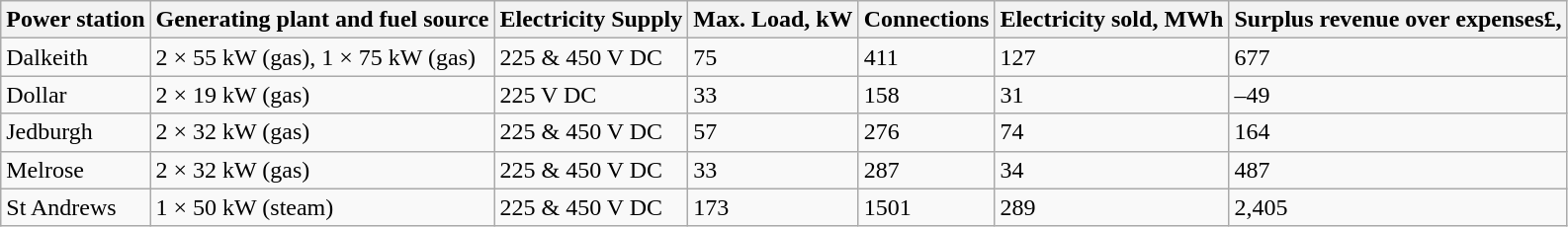<table class="wikitable">
<tr>
<th>Power station</th>
<th>Generating plant and fuel source</th>
<th>Electricity Supply</th>
<th>Max. Load, kW</th>
<th>Connections</th>
<th>Electricity sold, MWh</th>
<th>Surplus  revenue over expenses£,</th>
</tr>
<tr>
<td>Dalkeith</td>
<td>2 × 55 kW (gas), 1 × 75 kW (gas)</td>
<td>225 & 450 V DC</td>
<td>75</td>
<td>411</td>
<td>127</td>
<td>677</td>
</tr>
<tr>
<td>Dollar</td>
<td>2 × 19 kW (gas)</td>
<td>225 V DC</td>
<td>33</td>
<td>158</td>
<td>31</td>
<td>–49</td>
</tr>
<tr>
<td>Jedburgh</td>
<td>2 × 32 kW (gas)</td>
<td>225 & 450 V DC</td>
<td>57</td>
<td>276</td>
<td>74</td>
<td>164</td>
</tr>
<tr>
<td>Melrose</td>
<td>2 × 32 kW (gas)</td>
<td>225 & 450 V DC</td>
<td>33</td>
<td>287</td>
<td>34</td>
<td>487</td>
</tr>
<tr>
<td>St Andrews</td>
<td>1 × 50 kW (steam)</td>
<td>225 & 450 V DC</td>
<td>173</td>
<td>1501</td>
<td>289</td>
<td>2,405</td>
</tr>
</table>
